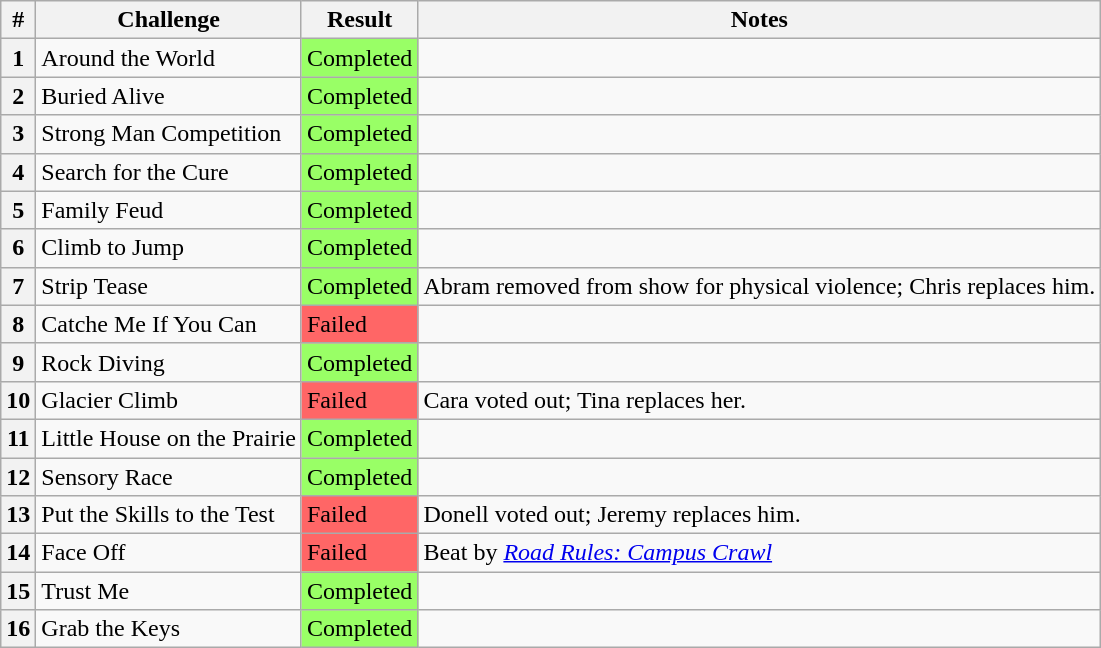<table class="wikitable">
<tr>
<th>#</th>
<th>Challenge</th>
<th>Result</th>
<th>Notes</th>
</tr>
<tr>
<th>1</th>
<td>Around the World</td>
<td bgcolor="#99FF66">Completed</td>
<td></td>
</tr>
<tr>
<th>2</th>
<td>Buried Alive</td>
<td bgcolor="#99FF66">Completed</td>
<td></td>
</tr>
<tr>
<th>3</th>
<td>Strong Man Competition</td>
<td bgcolor="#99FF66">Completed</td>
<td></td>
</tr>
<tr>
<th>4</th>
<td>Search for the Cure</td>
<td bgcolor="#99FF66">Completed</td>
<td></td>
</tr>
<tr>
<th>5</th>
<td>Family Feud</td>
<td bgcolor="#99FF66">Completed</td>
<td></td>
</tr>
<tr>
<th>6</th>
<td>Climb to Jump</td>
<td bgcolor="#99FF66">Completed</td>
<td></td>
</tr>
<tr>
<th>7</th>
<td>Strip Tease</td>
<td bgcolor="#99FF66">Completed</td>
<td>Abram removed from show for physical violence; Chris replaces him.</td>
</tr>
<tr>
<th>8</th>
<td>Catche Me If You Can</td>
<td bgcolor="#FF6666">Failed</td>
<td></td>
</tr>
<tr>
<th>9</th>
<td>Rock Diving</td>
<td bgcolor="#99FF66">Completed</td>
<td></td>
</tr>
<tr>
<th>10</th>
<td>Glacier Climb</td>
<td bgcolor="#FF6666">Failed</td>
<td>Cara voted out; Tina replaces her.</td>
</tr>
<tr>
<th>11</th>
<td>Little House on the Prairie</td>
<td bgcolor="#99FF66">Completed</td>
<td></td>
</tr>
<tr>
<th>12</th>
<td>Sensory Race</td>
<td bgcolor="#99FF66">Completed</td>
<td></td>
</tr>
<tr>
<th>13</th>
<td>Put the Skills to the Test</td>
<td bgcolor="#FF6666">Failed</td>
<td>Donell voted out; Jeremy replaces him.</td>
</tr>
<tr>
<th>14</th>
<td>Face Off</td>
<td bgcolor="#FF6666">Failed</td>
<td>Beat by <em><a href='#'>Road Rules: Campus Crawl</a></em></td>
</tr>
<tr>
<th>15</th>
<td>Trust Me</td>
<td bgcolor="#99FF66">Completed</td>
<td></td>
</tr>
<tr>
<th>16</th>
<td>Grab the Keys</td>
<td bgcolor="#99FF66">Completed</td>
<td></td>
</tr>
</table>
